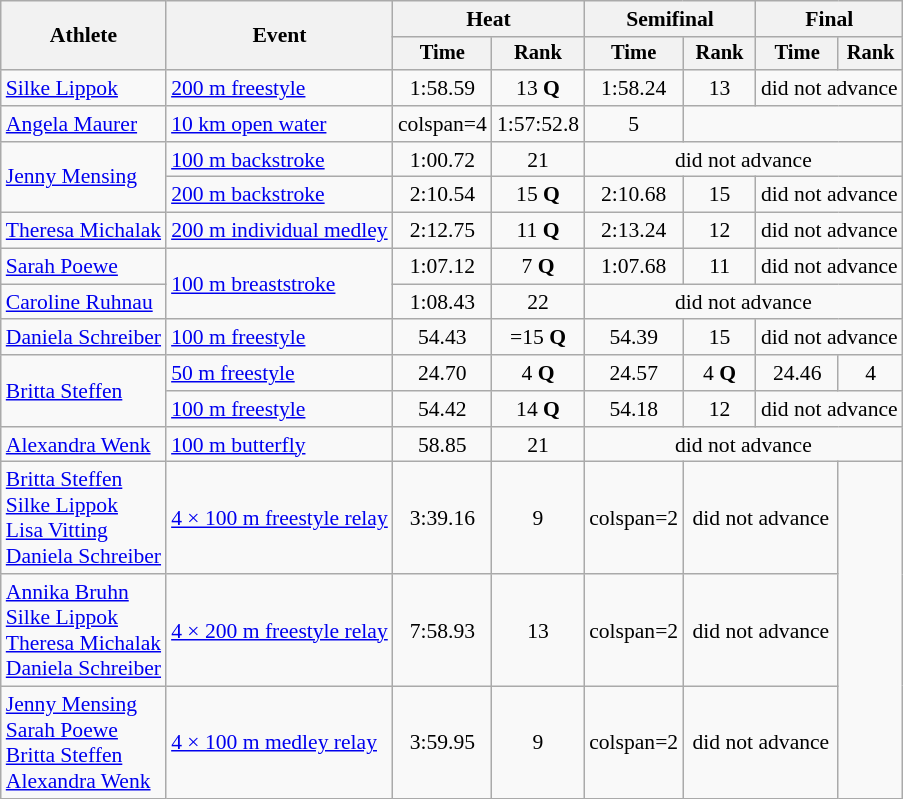<table class=wikitable style="font-size:90%">
<tr>
<th rowspan="2">Athlete</th>
<th rowspan="2">Event</th>
<th colspan="2">Heat</th>
<th colspan="2">Semifinal</th>
<th colspan="2">Final</th>
</tr>
<tr style="font-size:95%">
<th>Time</th>
<th>Rank</th>
<th>Time</th>
<th>Rank</th>
<th>Time</th>
<th>Rank</th>
</tr>
<tr align=center>
<td align=left><a href='#'>Silke Lippok</a></td>
<td align=left><a href='#'>200 m freestyle</a></td>
<td>1:58.59</td>
<td>13 <strong>Q</strong></td>
<td>1:58.24</td>
<td>13</td>
<td colspan=2>did not advance</td>
</tr>
<tr align=center>
<td align=left><a href='#'>Angela Maurer</a></td>
<td align=left><a href='#'>10 km open water</a></td>
<td>colspan=4 </td>
<td>1:57:52.8</td>
<td>5</td>
</tr>
<tr align=center>
<td align=left rowspan=2><a href='#'>Jenny Mensing</a></td>
<td align=left><a href='#'>100 m backstroke</a></td>
<td>1:00.72</td>
<td>21</td>
<td colspan=4>did not advance</td>
</tr>
<tr align=center>
<td align=left><a href='#'>200 m backstroke</a></td>
<td>2:10.54</td>
<td>15 <strong>Q</strong></td>
<td>2:10.68</td>
<td>15</td>
<td colspan=2>did not advance</td>
</tr>
<tr align=center>
<td align=left><a href='#'>Theresa Michalak</a></td>
<td align=left><a href='#'>200 m individual medley</a></td>
<td>2:12.75</td>
<td>11 <strong>Q</strong></td>
<td>2:13.24</td>
<td>12</td>
<td colspan=2>did not advance</td>
</tr>
<tr align=center>
<td align=left><a href='#'>Sarah Poewe</a></td>
<td align=left rowspan=2><a href='#'>100 m breaststroke</a></td>
<td>1:07.12</td>
<td>7 <strong>Q</strong></td>
<td>1:07.68</td>
<td>11</td>
<td colspan=2>did not advance</td>
</tr>
<tr align=center>
<td align=left><a href='#'>Caroline Ruhnau</a></td>
<td>1:08.43</td>
<td>22</td>
<td colspan=4>did not advance</td>
</tr>
<tr align=center>
<td align=left><a href='#'>Daniela Schreiber</a></td>
<td align=left><a href='#'>100 m freestyle</a></td>
<td>54.43</td>
<td>=15 <strong>Q</strong></td>
<td>54.39</td>
<td>15</td>
<td colspan=2>did not advance</td>
</tr>
<tr align=center>
<td align=left rowspan=2><a href='#'>Britta Steffen</a></td>
<td align=left><a href='#'>50 m freestyle</a></td>
<td>24.70</td>
<td>4 <strong>Q</strong></td>
<td>24.57</td>
<td>4 <strong>Q</strong></td>
<td>24.46</td>
<td>4</td>
</tr>
<tr align=center>
<td align=left><a href='#'>100 m freestyle</a></td>
<td>54.42</td>
<td>14 <strong>Q</strong></td>
<td>54.18</td>
<td>12</td>
<td colspan=2>did not advance</td>
</tr>
<tr align=center>
<td align=left><a href='#'>Alexandra Wenk</a></td>
<td align=left><a href='#'>100 m butterfly</a></td>
<td>58.85</td>
<td>21</td>
<td colspan=4>did not advance</td>
</tr>
<tr align=center>
<td align=left><a href='#'>Britta Steffen</a><br><a href='#'>Silke Lippok</a><br><a href='#'>Lisa Vitting</a><br><a href='#'>Daniela Schreiber</a></td>
<td align=left><a href='#'>4 × 100 m freestyle relay</a></td>
<td>3:39.16</td>
<td>9</td>
<td>colspan=2 </td>
<td colspan=2>did not advance</td>
</tr>
<tr align=center>
<td align=left><a href='#'>Annika Bruhn</a><br><a href='#'>Silke Lippok</a><br><a href='#'>Theresa Michalak</a><br><a href='#'>Daniela Schreiber</a></td>
<td align=left><a href='#'>4 × 200 m freestyle relay</a></td>
<td>7:58.93</td>
<td>13</td>
<td>colspan=2 </td>
<td colspan=2>did not advance</td>
</tr>
<tr align=center>
<td align=left><a href='#'>Jenny Mensing</a><br><a href='#'>Sarah Poewe</a><br><a href='#'>Britta Steffen</a><br><a href='#'>Alexandra Wenk</a></td>
<td align=left><a href='#'>4 × 100 m medley relay</a></td>
<td>3:59.95</td>
<td>9</td>
<td>colspan=2 </td>
<td colspan=2>did not advance</td>
</tr>
</table>
